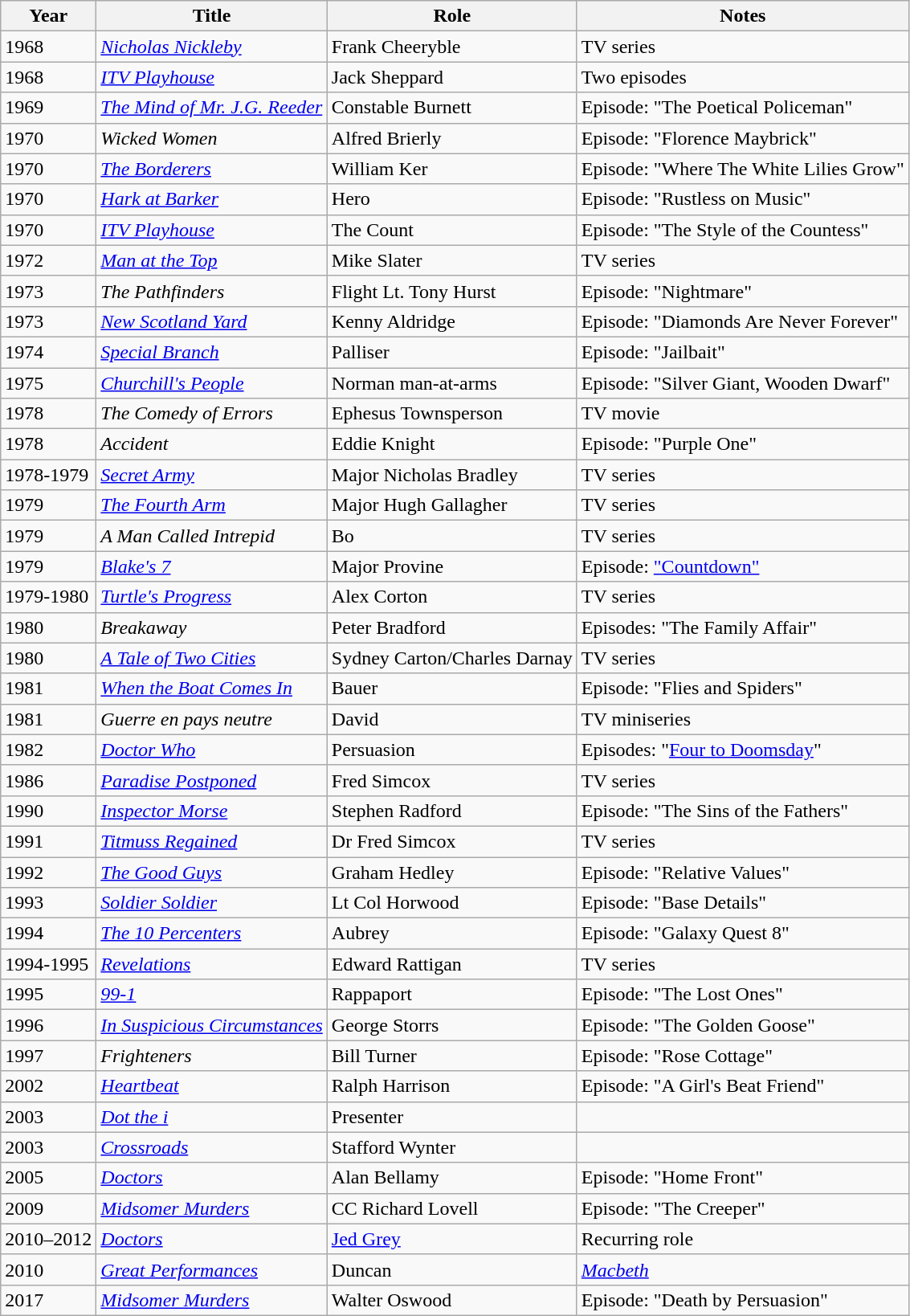<table class="wikitable">
<tr>
<th>Year</th>
<th>Title</th>
<th>Role</th>
<th>Notes</th>
</tr>
<tr>
<td>1968</td>
<td><em><a href='#'>Nicholas Nickleby</a></em></td>
<td>Frank Cheeryble</td>
<td>TV series</td>
</tr>
<tr>
<td>1968</td>
<td><em><a href='#'>ITV Playhouse</a></em></td>
<td>Jack Sheppard</td>
<td>Two episodes</td>
</tr>
<tr>
<td>1969</td>
<td><em><a href='#'>The Mind of Mr. J.G. Reeder</a></em></td>
<td>Constable Burnett</td>
<td>Episode: "The Poetical Policeman"</td>
</tr>
<tr>
<td>1970</td>
<td><em>Wicked Women</em></td>
<td>Alfred Brierly</td>
<td>Episode: "Florence Maybrick"</td>
</tr>
<tr>
<td>1970</td>
<td><em><a href='#'>The Borderers</a></em></td>
<td>William Ker</td>
<td>Episode: "Where The White Lilies Grow"</td>
</tr>
<tr>
<td>1970</td>
<td><em><a href='#'>Hark at Barker</a></em></td>
<td>Hero</td>
<td>Episode: "Rustless on Music"</td>
</tr>
<tr>
<td>1970</td>
<td><em><a href='#'>ITV Playhouse</a></em></td>
<td>The Count</td>
<td>Episode: "The Style of the Countess"</td>
</tr>
<tr>
<td>1972</td>
<td><em><a href='#'>Man at the Top</a></em></td>
<td>Mike Slater</td>
<td>TV series</td>
</tr>
<tr>
<td>1973</td>
<td><em>The Pathfinders</em></td>
<td>Flight Lt. Tony Hurst</td>
<td>Episode: "Nightmare"</td>
</tr>
<tr>
<td>1973</td>
<td><em><a href='#'>New Scotland Yard</a></em></td>
<td>Kenny Aldridge</td>
<td>Episode: "Diamonds Are Never Forever"</td>
</tr>
<tr>
<td>1974</td>
<td><em><a href='#'>Special Branch</a></em></td>
<td>Palliser</td>
<td>Episode: "Jailbait"</td>
</tr>
<tr>
<td>1975</td>
<td><em><a href='#'>Churchill's People</a></em></td>
<td>Norman man-at-arms</td>
<td>Episode: "Silver Giant, Wooden Dwarf"</td>
</tr>
<tr>
<td>1978</td>
<td><em>The Comedy of Errors</em></td>
<td>Ephesus Townsperson</td>
<td>TV movie</td>
</tr>
<tr>
<td>1978</td>
<td><em>Accident</em></td>
<td>Eddie Knight</td>
<td>Episode: "Purple One"</td>
</tr>
<tr>
<td>1978-1979</td>
<td><a href='#'><em>Secret Army</em></a></td>
<td>Major Nicholas Bradley</td>
<td>TV series</td>
</tr>
<tr>
<td>1979</td>
<td><a href='#'><em>The Fourth Arm</em></a></td>
<td>Major Hugh Gallagher</td>
<td>TV series</td>
</tr>
<tr>
<td>1979</td>
<td><em>A Man Called Intrepid</em></td>
<td>Bo</td>
<td>TV series</td>
</tr>
<tr>
<td>1979</td>
<td><em><a href='#'>Blake's 7</a></em></td>
<td>Major Provine</td>
<td>Episode: <a href='#'>"Countdown"</a></td>
</tr>
<tr>
<td>1979-1980</td>
<td><em><a href='#'>Turtle's Progress</a></em></td>
<td>Alex Corton</td>
<td>TV series</td>
</tr>
<tr>
<td>1980</td>
<td><em>Breakaway</em></td>
<td>Peter Bradford</td>
<td>Episodes: "The Family Affair"</td>
</tr>
<tr>
<td>1980</td>
<td><em><a href='#'>A Tale of Two Cities</a></em></td>
<td>Sydney Carton/Charles Darnay</td>
<td>TV series</td>
</tr>
<tr>
<td>1981</td>
<td><em><a href='#'>When the Boat Comes In</a></em></td>
<td>Bauer</td>
<td>Episode: "Flies and Spiders"</td>
</tr>
<tr>
<td>1981</td>
<td><em>Guerre en pays neutre</em></td>
<td>David</td>
<td>TV miniseries</td>
</tr>
<tr>
<td>1982</td>
<td><em><a href='#'>Doctor Who</a></em></td>
<td>Persuasion</td>
<td>Episodes: "<a href='#'>Four to Doomsday</a>"</td>
</tr>
<tr>
<td>1986</td>
<td><em><a href='#'>Paradise Postponed</a></em></td>
<td>Fred Simcox</td>
<td>TV series</td>
</tr>
<tr>
<td>1990</td>
<td><em><a href='#'>Inspector Morse</a></em></td>
<td>Stephen Radford</td>
<td>Episode: "The Sins of the Fathers"</td>
</tr>
<tr>
<td>1991</td>
<td><em><a href='#'>Titmuss Regained</a></em></td>
<td>Dr Fred Simcox</td>
<td>TV series</td>
</tr>
<tr>
<td>1992</td>
<td><em><a href='#'>The Good Guys</a></em></td>
<td>Graham Hedley</td>
<td>Episode: "Relative Values"</td>
</tr>
<tr>
<td>1993</td>
<td><em><a href='#'>Soldier Soldier</a></em></td>
<td>Lt Col Horwood</td>
<td>Episode: "Base Details"</td>
</tr>
<tr>
<td>1994</td>
<td><a href='#'><em>The 10 Percenters</em></a></td>
<td>Aubrey</td>
<td>Episode: "Galaxy Quest 8"</td>
</tr>
<tr>
<td>1994-1995</td>
<td><em><a href='#'>Revelations</a></em></td>
<td>Edward Rattigan</td>
<td>TV series</td>
</tr>
<tr>
<td>1995</td>
<td><em><a href='#'>99-1</a></em></td>
<td>Rappaport</td>
<td>Episode: "The Lost Ones"</td>
</tr>
<tr>
<td>1996</td>
<td><em><a href='#'>In Suspicious Circumstances</a></em></td>
<td>George Storrs</td>
<td>Episode: "The Golden Goose"</td>
</tr>
<tr>
<td>1997</td>
<td><em>Frighteners</em></td>
<td>Bill Turner</td>
<td>Episode: "Rose Cottage"</td>
</tr>
<tr>
<td>2002</td>
<td><em><a href='#'>Heartbeat</a></em></td>
<td>Ralph Harrison</td>
<td>Episode: "A Girl's Beat Friend"</td>
</tr>
<tr>
<td>2003</td>
<td><em><a href='#'>Dot the i</a></em></td>
<td>Presenter</td>
<td></td>
</tr>
<tr>
<td>2003</td>
<td><em><a href='#'>Crossroads</a></em></td>
<td>Stafford Wynter</td>
<td></td>
</tr>
<tr>
<td>2005</td>
<td><em><a href='#'>Doctors</a></em></td>
<td>Alan Bellamy</td>
<td>Episode: "Home Front"</td>
</tr>
<tr>
<td>2009</td>
<td><em><a href='#'>Midsomer Murders</a></em></td>
<td>CC Richard Lovell</td>
<td>Episode: "The Creeper"</td>
</tr>
<tr>
<td>2010–2012</td>
<td><em><a href='#'>Doctors</a></em></td>
<td><a href='#'>Jed Grey</a></td>
<td>Recurring role</td>
</tr>
<tr>
<td>2010</td>
<td><em><a href='#'>Great Performances</a></em></td>
<td>Duncan</td>
<td><em><a href='#'>Macbeth</a></em></td>
</tr>
<tr>
<td>2017</td>
<td><em><a href='#'>Midsomer Murders</a></em></td>
<td>Walter Oswood</td>
<td>Episode: "Death by Persuasion"</td>
</tr>
</table>
